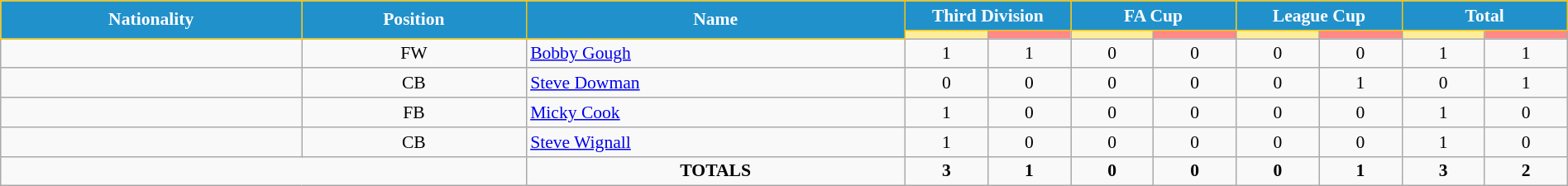<table class="wikitable" style="text-align:center; font-size:90%; width:100%;">
<tr>
<th rowspan="2" style="background:#2191CC; color:white; border:1px solid #F7C408; text-align:center;">Nationality</th>
<th rowspan="2" style="background:#2191CC; color:white; border:1px solid #F7C408; text-align:center;">Position</th>
<th rowspan="2" style="background:#2191CC; color:white; border:1px solid #F7C408; text-align:center;">Name</th>
<th colspan="2" style="background:#2191CC; color:white; border:1px solid #F7C408; text-align:center;">Third Division</th>
<th colspan="2" style="background:#2191CC; color:white; border:1px solid #F7C408; text-align:center;">FA Cup</th>
<th colspan="2" style="background:#2191CC; color:white; border:1px solid #F7C408; text-align:center;">League Cup</th>
<th colspan="2" style="background:#2191CC; color:white; border:1px solid #F7C408; text-align:center;">Total</th>
</tr>
<tr>
<th width=60 style="background: #FFEE99"></th>
<th width=60 style="background: #FF8888"></th>
<th width=60 style="background: #FFEE99"></th>
<th width=60 style="background: #FF8888"></th>
<th width=60 style="background: #FFEE99"></th>
<th width=60 style="background: #FF8888"></th>
<th width=60 style="background: #FFEE99"></th>
<th width=60 style="background: #FF8888"></th>
</tr>
<tr>
<td></td>
<td>FW</td>
<td align="left"><a href='#'>Bobby Gough</a></td>
<td>1</td>
<td>1</td>
<td>0</td>
<td>0</td>
<td>0</td>
<td>0</td>
<td>1</td>
<td>1</td>
</tr>
<tr>
<td></td>
<td>CB</td>
<td align="left"><a href='#'>Steve Dowman</a></td>
<td>0</td>
<td>0</td>
<td>0</td>
<td>0</td>
<td>0</td>
<td>1</td>
<td>0</td>
<td>1</td>
</tr>
<tr>
<td></td>
<td>FB</td>
<td align="left"><a href='#'>Micky Cook</a></td>
<td>1</td>
<td>0</td>
<td>0</td>
<td>0</td>
<td>0</td>
<td>0</td>
<td>1</td>
<td>0</td>
</tr>
<tr>
<td></td>
<td>CB</td>
<td align="left"><a href='#'>Steve Wignall</a></td>
<td>1</td>
<td>0</td>
<td>0</td>
<td>0</td>
<td>0</td>
<td>0</td>
<td>1</td>
<td>0</td>
</tr>
<tr>
<td colspan="2"></td>
<td><strong>TOTALS</strong></td>
<td><strong>3</strong></td>
<td><strong>1</strong></td>
<td><strong>0</strong></td>
<td><strong>0</strong></td>
<td><strong>0</strong></td>
<td><strong>1</strong></td>
<td><strong>3</strong></td>
<td><strong>2</strong></td>
</tr>
</table>
